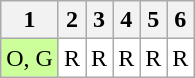<table class="wikitable" style="text-align:center;">
<tr>
<th>1</th>
<th>2</th>
<th>3</th>
<th>4</th>
<th>5</th>
<th>6</th>
</tr>
<tr style="background:white;">
<td style="background:#cf9;">O, G</td>
<td>R</td>
<td>R</td>
<td>R</td>
<td>R</td>
<td>R</td>
</tr>
</table>
